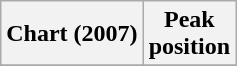<table class="wikitable plainrowheaders" style="text-align:center">
<tr>
<th>Chart (2007)</th>
<th>Peak<br>position</th>
</tr>
<tr>
</tr>
</table>
